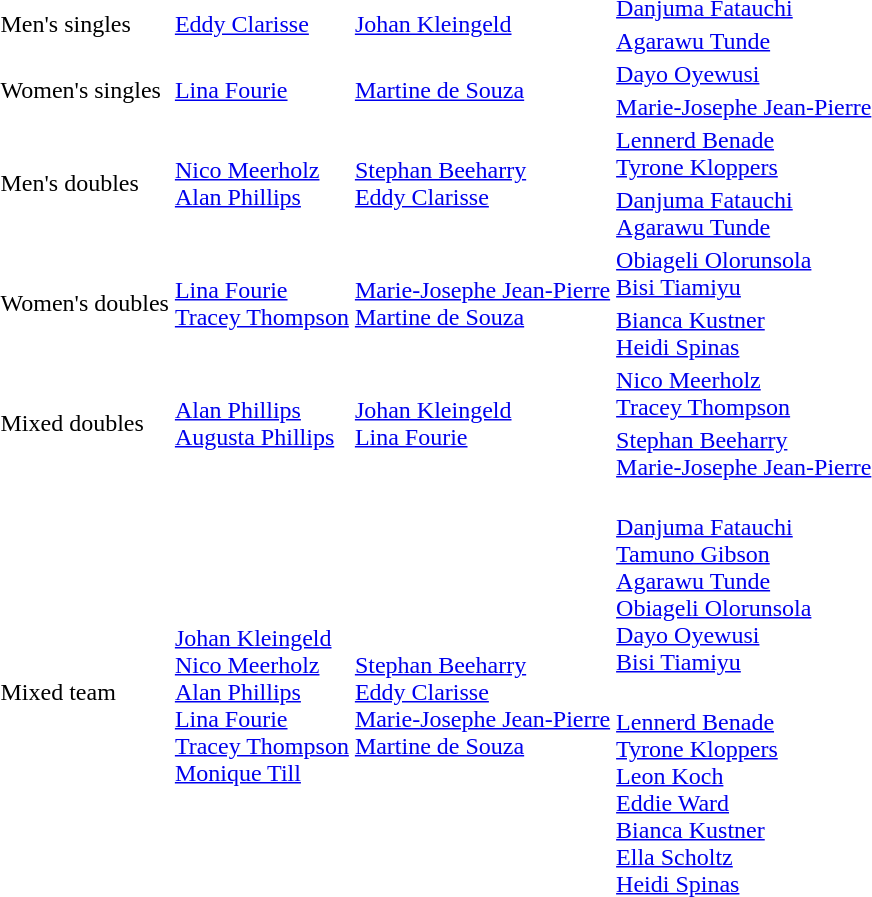<table>
<tr>
<td rowspan=2>Men's singles</td>
<td rowspan=2> <a href='#'>Eddy Clarisse</a></td>
<td rowspan=2> <a href='#'>Johan Kleingeld</a></td>
<td> <a href='#'>Danjuma Fatauchi</a></td>
</tr>
<tr>
<td> <a href='#'>Agarawu Tunde</a></td>
</tr>
<tr>
<td rowspan=2>Women's singles</td>
<td rowspan=2> <a href='#'>Lina Fourie</a></td>
<td rowspan=2> <a href='#'>Martine de Souza</a></td>
<td> <a href='#'>Dayo Oyewusi</a></td>
</tr>
<tr>
<td> <a href='#'>Marie-Josephe Jean-Pierre</a></td>
</tr>
<tr>
<td rowspan=2>Men's doubles</td>
<td rowspan=2> <a href='#'>Nico Meerholz</a> <br> <a href='#'>Alan Phillips</a></td>
<td rowspan=2> <a href='#'>Stephan Beeharry</a> <br> <a href='#'>Eddy Clarisse</a></td>
<td> <a href='#'>Lennerd Benade</a> <br> <a href='#'>Tyrone Kloppers</a></td>
</tr>
<tr>
<td> <a href='#'>Danjuma Fatauchi</a> <br> <a href='#'>Agarawu Tunde</a></td>
</tr>
<tr>
<td rowspan=2>Women's doubles</td>
<td rowspan=2> <a href='#'>Lina Fourie</a> <br> <a href='#'>Tracey Thompson</a></td>
<td rowspan=2> <a href='#'>Marie-Josephe Jean-Pierre</a> <br> <a href='#'>Martine de Souza</a></td>
<td> <a href='#'>Obiageli Olorunsola</a> <br> <a href='#'>Bisi Tiamiyu</a></td>
</tr>
<tr>
<td> <a href='#'>Bianca Kustner</a> <br> <a href='#'>Heidi Spinas</a></td>
</tr>
<tr>
<td rowspan=2>Mixed doubles</td>
<td rowspan=2> <a href='#'>Alan Phillips</a> <br> <a href='#'>Augusta Phillips</a></td>
<td rowspan=2> <a href='#'>Johan Kleingeld</a> <br> <a href='#'>Lina Fourie</a></td>
<td> <a href='#'>Nico Meerholz</a> <br> <a href='#'>Tracey Thompson</a></td>
</tr>
<tr>
<td> <a href='#'>Stephan Beeharry</a> <br> <a href='#'>Marie-Josephe Jean-Pierre</a></td>
</tr>
<tr>
<td rowspan=2>Mixed team</td>
<td rowspan=2><br><a href='#'>Johan Kleingeld</a><br><a href='#'>Nico Meerholz</a><br><a href='#'>Alan Phillips</a><br><a href='#'>Lina Fourie</a><br><a href='#'>Tracey Thompson</a><br><a href='#'>Monique Till</a></td>
<td rowspan=2><br><a href='#'>Stephan Beeharry</a><br><a href='#'>Eddy Clarisse</a><br><a href='#'>Marie-Josephe Jean-Pierre</a><br><a href='#'>Martine de Souza</a></td>
<td><br><a href='#'>Danjuma Fatauchi</a><br><a href='#'>Tamuno Gibson</a><br><a href='#'>Agarawu Tunde</a><br><a href='#'>Obiageli Olorunsola</a><br><a href='#'>Dayo Oyewusi</a><br><a href='#'>Bisi Tiamiyu</a></td>
</tr>
<tr>
<td><br><a href='#'>Lennerd Benade</a><br><a href='#'>Tyrone Kloppers</a><br><a href='#'>Leon Koch</a><br><a href='#'>Eddie Ward</a><br><a href='#'>Bianca Kustner</a><br><a href='#'>Ella Scholtz</a><br><a href='#'>Heidi Spinas</a></td>
</tr>
</table>
